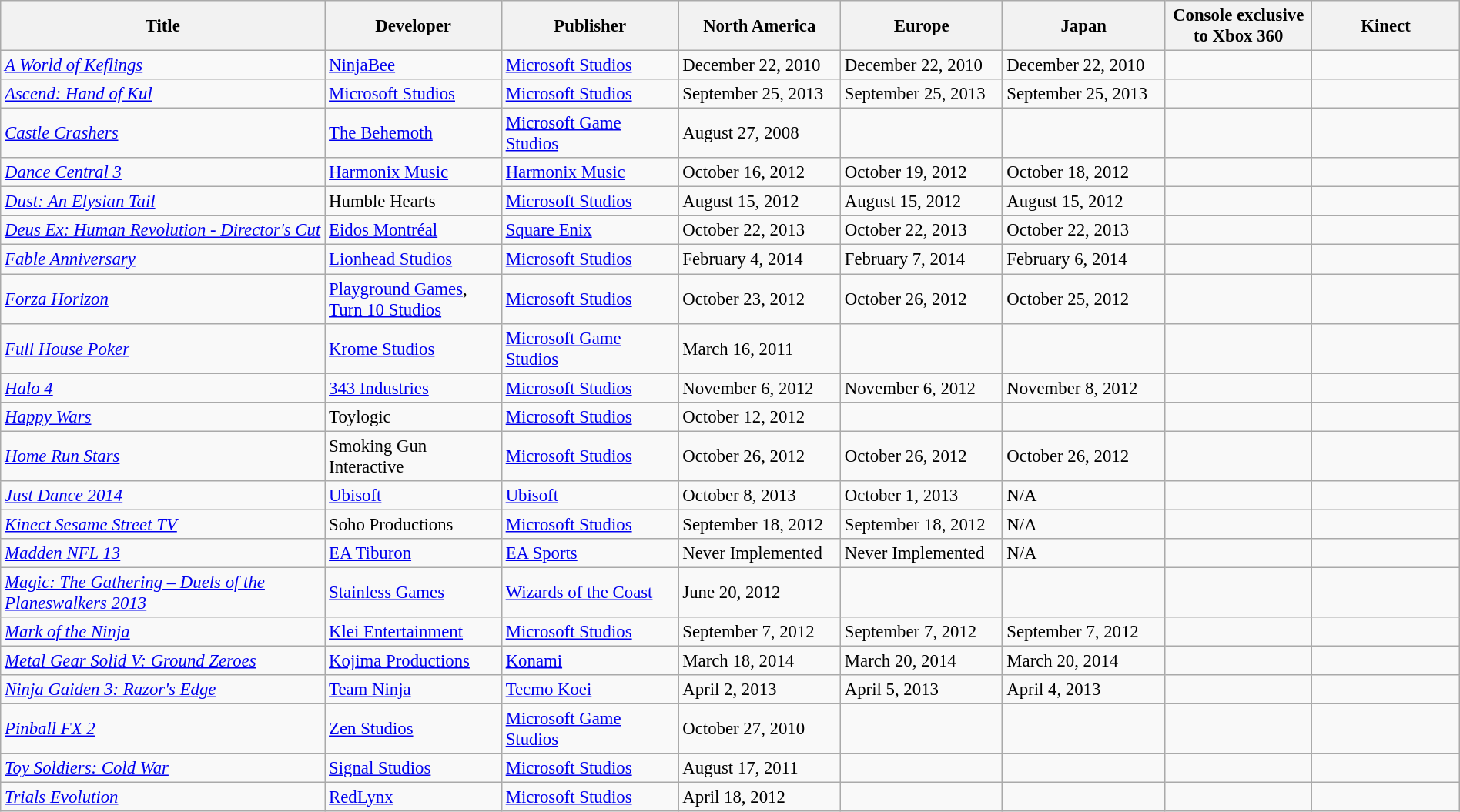<table class="wikitable sortable" style="width:100%; font-size:95%;">
<tr>
<th style="width:22%;">Title</th>
<th style="width:12%;">Developer</th>
<th style="width:12%;">Publisher</th>
<th style="width:11%;">North America</th>
<th style="width:11%;">Europe</th>
<th style="width:11%;">Japan</th>
<th style="width:10%;">Console exclusive to Xbox 360</th>
<th style="width:10%;">Kinect</th>
</tr>
<tr>
<td><em><a href='#'>A World of Keflings</a></em></td>
<td><a href='#'>NinjaBee</a></td>
<td><a href='#'>Microsoft Studios</a></td>
<td>December 22, 2010</td>
<td>December 22, 2010</td>
<td>December 22, 2010</td>
<td></td>
<td></td>
</tr>
<tr>
<td><em><a href='#'>Ascend: Hand of Kul</a></em></td>
<td><a href='#'>Microsoft Studios</a></td>
<td><a href='#'>Microsoft Studios</a></td>
<td>September 25, 2013</td>
<td>September 25, 2013</td>
<td>September 25, 2013</td>
<td></td>
<td></td>
</tr>
<tr>
<td><em><a href='#'>Castle Crashers</a></em></td>
<td><a href='#'>The Behemoth</a></td>
<td><a href='#'>Microsoft Game Studios</a></td>
<td>August 27, 2008</td>
<td></td>
<td></td>
<td></td>
<td></td>
</tr>
<tr>
<td><em><a href='#'>Dance Central 3</a></em></td>
<td><a href='#'>Harmonix Music</a></td>
<td><a href='#'>Harmonix Music</a></td>
<td>October 16, 2012</td>
<td>October 19, 2012</td>
<td>October 18, 2012</td>
<td></td>
<td></td>
</tr>
<tr>
<td><em><a href='#'>Dust: An Elysian Tail</a></em></td>
<td>Humble Hearts</td>
<td><a href='#'>Microsoft Studios</a></td>
<td>August 15, 2012</td>
<td>August 15, 2012</td>
<td>August 15, 2012</td>
<td></td>
<td></td>
</tr>
<tr>
<td><em><a href='#'>Deus Ex: Human Revolution - Director's Cut</a></em></td>
<td><a href='#'>Eidos Montréal</a></td>
<td><a href='#'>Square Enix</a></td>
<td>October 22, 2013</td>
<td>October 22, 2013</td>
<td>October 22, 2013</td>
<td></td>
<td></td>
</tr>
<tr>
<td><em><a href='#'>Fable Anniversary</a></em></td>
<td><a href='#'>Lionhead Studios</a></td>
<td><a href='#'>Microsoft Studios</a></td>
<td>February 4, 2014</td>
<td>February 7, 2014</td>
<td>February 6, 2014</td>
<td></td>
<td></td>
</tr>
<tr>
<td><em><a href='#'>Forza Horizon</a></em></td>
<td><a href='#'>Playground Games</a>, <a href='#'>Turn 10 Studios</a></td>
<td><a href='#'>Microsoft Studios</a></td>
<td>October 23, 2012</td>
<td>October 26, 2012</td>
<td>October 25, 2012</td>
<td></td>
<td></td>
</tr>
<tr>
<td><em><a href='#'>Full House Poker</a></em></td>
<td><a href='#'>Krome Studios</a></td>
<td><a href='#'>Microsoft Game Studios</a></td>
<td>March 16, 2011</td>
<td></td>
<td></td>
<td></td>
<td></td>
</tr>
<tr>
<td><em><a href='#'>Halo 4</a></em></td>
<td><a href='#'>343 Industries</a></td>
<td><a href='#'>Microsoft Studios</a></td>
<td>November 6, 2012</td>
<td>November 6, 2012</td>
<td>November 8, 2012</td>
<td></td>
<td></td>
</tr>
<tr>
<td><em><a href='#'>Happy Wars</a></em></td>
<td>Toylogic</td>
<td><a href='#'>Microsoft Studios</a></td>
<td>October 12, 2012</td>
<td></td>
<td></td>
<td></td>
<td></td>
</tr>
<tr>
<td><em><a href='#'>Home Run Stars</a></em></td>
<td>Smoking Gun Interactive</td>
<td><a href='#'>Microsoft Studios</a></td>
<td>October 26, 2012</td>
<td>October 26, 2012</td>
<td>October 26, 2012</td>
<td></td>
<td></td>
</tr>
<tr>
<td><em><a href='#'>Just Dance 2014</a></em></td>
<td><a href='#'>Ubisoft</a></td>
<td><a href='#'>Ubisoft</a></td>
<td>October 8, 2013</td>
<td>October 1, 2013</td>
<td>N/A</td>
<td></td>
<td></td>
</tr>
<tr>
<td><em><a href='#'>Kinect Sesame Street TV</a></em></td>
<td>Soho Productions</td>
<td><a href='#'>Microsoft Studios</a></td>
<td>September 18, 2012</td>
<td>September 18, 2012</td>
<td>N/A</td>
<td></td>
<td></td>
</tr>
<tr>
<td><em><a href='#'>Madden NFL 13</a></em></td>
<td><a href='#'>EA Tiburon</a></td>
<td><a href='#'>EA Sports</a></td>
<td>Never Implemented</td>
<td>Never Implemented</td>
<td>N/A</td>
<td></td>
<td></td>
</tr>
<tr>
<td><em><a href='#'>Magic: The Gathering – Duels of the Planeswalkers 2013</a></em></td>
<td><a href='#'>Stainless Games</a></td>
<td><a href='#'>Wizards of the Coast</a></td>
<td>June 20, 2012</td>
<td></td>
<td></td>
<td></td>
<td></td>
</tr>
<tr>
<td><em><a href='#'>Mark of the Ninja</a></em></td>
<td><a href='#'>Klei Entertainment</a></td>
<td><a href='#'>Microsoft Studios</a></td>
<td>September 7, 2012</td>
<td>September 7, 2012</td>
<td>September 7, 2012</td>
<td></td>
<td></td>
</tr>
<tr>
<td><em><a href='#'>Metal Gear Solid V: Ground Zeroes</a></em></td>
<td><a href='#'>Kojima Productions</a></td>
<td><a href='#'>Konami</a></td>
<td>March 18, 2014</td>
<td>March 20, 2014</td>
<td>March 20, 2014</td>
<td></td>
<td></td>
</tr>
<tr>
<td><em><a href='#'>Ninja Gaiden 3: Razor's Edge</a></em></td>
<td><a href='#'>Team Ninja</a></td>
<td><a href='#'>Tecmo Koei</a></td>
<td>April 2, 2013</td>
<td>April 5, 2013</td>
<td>April 4, 2013</td>
<td></td>
<td></td>
</tr>
<tr>
<td><em><a href='#'>Pinball FX 2</a></em></td>
<td><a href='#'>Zen Studios</a></td>
<td><a href='#'>Microsoft Game Studios</a></td>
<td>October 27, 2010</td>
<td></td>
<td></td>
<td></td>
<td></td>
</tr>
<tr>
<td><em><a href='#'>Toy Soldiers: Cold War</a></em></td>
<td><a href='#'>Signal Studios</a></td>
<td><a href='#'>Microsoft Studios</a></td>
<td>August 17, 2011</td>
<td></td>
<td></td>
<td></td>
<td></td>
</tr>
<tr>
<td><em><a href='#'>Trials Evolution</a></em></td>
<td><a href='#'>RedLynx</a></td>
<td><a href='#'>Microsoft Studios</a></td>
<td>April 18, 2012</td>
<td></td>
<td></td>
<td></td>
<td></td>
</tr>
</table>
